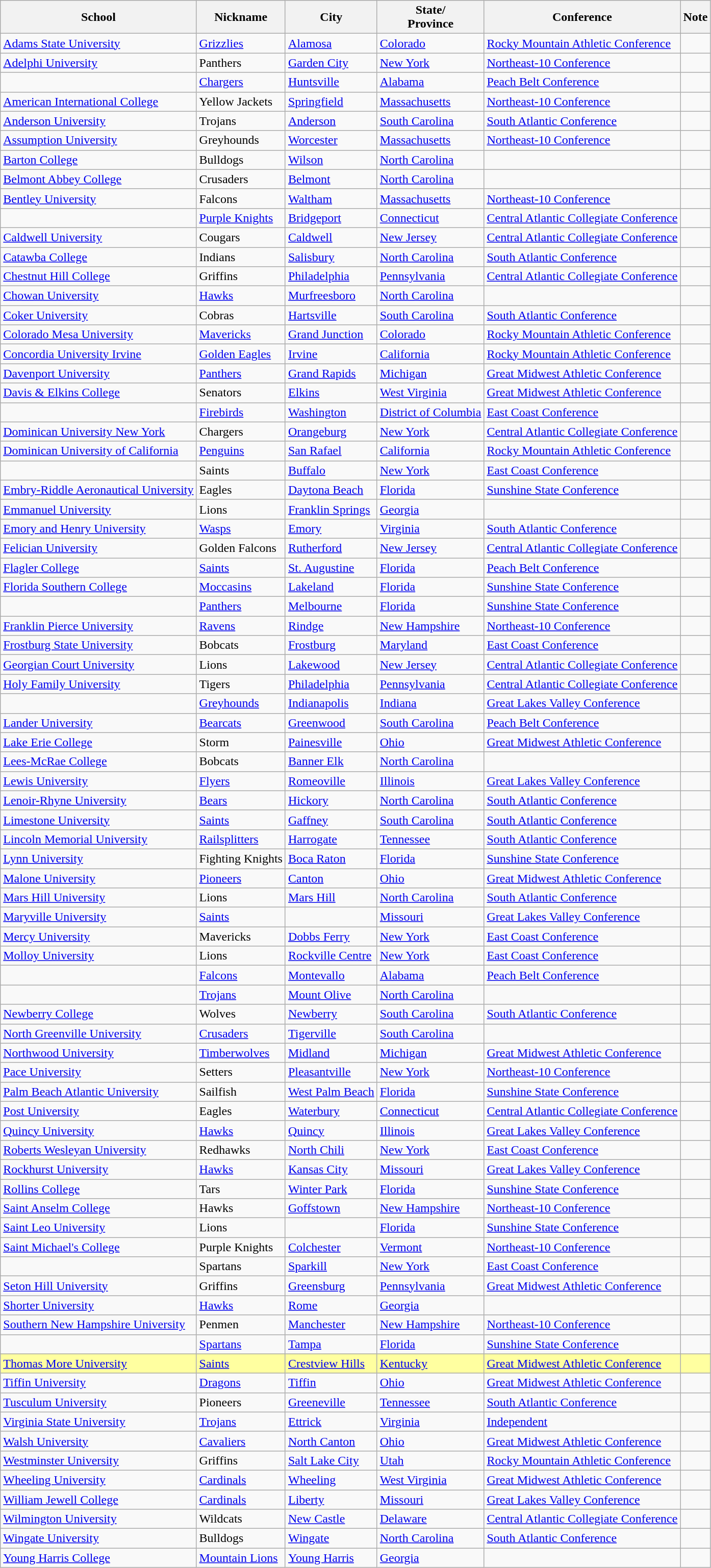<table class="wikitable sortable">
<tr>
<th>School</th>
<th>Nickname</th>
<th>City</th>
<th>State/<br>Province</th>
<th>Conference</th>
<th class="unsortable">Note</th>
</tr>
<tr>
<td><a href='#'>Adams State University</a></td>
<td><a href='#'>Grizzlies</a></td>
<td><a href='#'>Alamosa</a></td>
<td><a href='#'>Colorado</a></td>
<td><a href='#'>Rocky Mountain Athletic Conference</a></td>
<td></td>
</tr>
<tr>
<td><a href='#'>Adelphi University</a></td>
<td>Panthers</td>
<td><a href='#'>Garden City</a></td>
<td><a href='#'>New York</a></td>
<td><a href='#'>Northeast-10 Conference</a></td>
<td></td>
</tr>
<tr>
<td></td>
<td><a href='#'>Chargers</a></td>
<td><a href='#'>Huntsville</a></td>
<td><a href='#'>Alabama</a></td>
<td><a href='#'>Peach Belt Conference</a></td>
<td></td>
</tr>
<tr>
<td><a href='#'>American International College</a></td>
<td>Yellow Jackets</td>
<td><a href='#'>Springfield</a></td>
<td><a href='#'>Massachusetts</a></td>
<td><a href='#'>Northeast-10 Conference</a></td>
<td></td>
</tr>
<tr>
<td><a href='#'>Anderson University</a></td>
<td>Trojans</td>
<td><a href='#'>Anderson</a></td>
<td><a href='#'>South Carolina</a></td>
<td><a href='#'>South Atlantic Conference</a></td>
<td></td>
</tr>
<tr>
<td><a href='#'>Assumption University</a></td>
<td>Greyhounds</td>
<td><a href='#'>Worcester</a></td>
<td><a href='#'>Massachusetts</a></td>
<td><a href='#'>Northeast-10 Conference</a></td>
<td></td>
</tr>
<tr>
<td><a href='#'>Barton College</a></td>
<td>Bulldogs</td>
<td><a href='#'>Wilson</a></td>
<td><a href='#'>North Carolina</a></td>
<td></td>
<td></td>
</tr>
<tr>
<td><a href='#'>Belmont Abbey College</a></td>
<td>Crusaders</td>
<td><a href='#'>Belmont</a></td>
<td><a href='#'>North Carolina</a></td>
<td></td>
<td></td>
</tr>
<tr>
<td><a href='#'>Bentley University</a></td>
<td>Falcons</td>
<td><a href='#'>Waltham</a></td>
<td><a href='#'>Massachusetts</a></td>
<td><a href='#'>Northeast-10 Conference</a></td>
<td></td>
</tr>
<tr>
<td></td>
<td><a href='#'>Purple Knights</a></td>
<td><a href='#'>Bridgeport</a></td>
<td><a href='#'>Connecticut</a></td>
<td><a href='#'>Central Atlantic Collegiate Conference</a></td>
<td></td>
</tr>
<tr>
<td><a href='#'>Caldwell University</a></td>
<td>Cougars</td>
<td><a href='#'>Caldwell</a></td>
<td><a href='#'>New Jersey</a></td>
<td><a href='#'>Central Atlantic Collegiate Conference</a></td>
<td></td>
</tr>
<tr>
<td><a href='#'>Catawba College</a></td>
<td>Indians</td>
<td><a href='#'>Salisbury</a></td>
<td><a href='#'>North Carolina</a></td>
<td><a href='#'>South Atlantic Conference</a></td>
<td></td>
</tr>
<tr>
<td><a href='#'>Chestnut Hill College</a></td>
<td>Griffins</td>
<td><a href='#'>Philadelphia</a></td>
<td><a href='#'>Pennsylvania</a></td>
<td><a href='#'>Central Atlantic Collegiate Conference</a></td>
<td></td>
</tr>
<tr>
<td><a href='#'>Chowan University</a></td>
<td><a href='#'>Hawks</a></td>
<td><a href='#'>Murfreesboro</a></td>
<td><a href='#'>North Carolina</a></td>
<td></td>
<td></td>
</tr>
<tr>
<td><a href='#'>Coker University</a></td>
<td>Cobras</td>
<td><a href='#'>Hartsville</a></td>
<td><a href='#'>South Carolina</a></td>
<td><a href='#'>South Atlantic Conference</a></td>
<td></td>
</tr>
<tr>
<td><a href='#'>Colorado Mesa University</a></td>
<td><a href='#'>Mavericks</a></td>
<td><a href='#'>Grand Junction</a></td>
<td><a href='#'>Colorado</a></td>
<td><a href='#'>Rocky Mountain Athletic Conference</a></td>
<td></td>
</tr>
<tr>
<td><a href='#'>Concordia University Irvine</a></td>
<td><a href='#'>Golden Eagles</a></td>
<td><a href='#'>Irvine</a></td>
<td><a href='#'>California</a></td>
<td><a href='#'>Rocky Mountain Athletic Conference</a></td>
<td></td>
</tr>
<tr>
<td><a href='#'>Davenport University</a></td>
<td><a href='#'>Panthers</a></td>
<td><a href='#'>Grand Rapids</a></td>
<td><a href='#'>Michigan</a></td>
<td><a href='#'>Great Midwest Athletic Conference</a></td>
<td></td>
</tr>
<tr>
<td><a href='#'>Davis & Elkins College</a></td>
<td>Senators</td>
<td><a href='#'>Elkins</a></td>
<td><a href='#'>West Virginia</a></td>
<td><a href='#'>Great Midwest Athletic Conference</a></td>
<td></td>
</tr>
<tr>
<td></td>
<td><a href='#'>Firebirds</a></td>
<td><a href='#'>Washington</a></td>
<td><a href='#'>District of Columbia</a></td>
<td><a href='#'>East Coast Conference</a></td>
<td></td>
</tr>
<tr>
<td><a href='#'>Dominican University New York</a></td>
<td>Chargers</td>
<td><a href='#'>Orangeburg</a></td>
<td><a href='#'>New York</a></td>
<td><a href='#'>Central Atlantic Collegiate Conference</a></td>
<td></td>
</tr>
<tr>
<td><a href='#'>Dominican University of California</a></td>
<td><a href='#'>Penguins</a></td>
<td><a href='#'>San Rafael</a></td>
<td><a href='#'>California</a></td>
<td><a href='#'>Rocky Mountain Athletic Conference</a></td>
<td></td>
</tr>
<tr>
<td></td>
<td>Saints</td>
<td><a href='#'>Buffalo</a></td>
<td><a href='#'>New York</a></td>
<td><a href='#'>East Coast Conference</a></td>
<td></td>
</tr>
<tr>
<td><a href='#'>Embry-Riddle Aeronautical University</a></td>
<td>Eagles</td>
<td><a href='#'>Daytona Beach</a></td>
<td><a href='#'>Florida</a></td>
<td><a href='#'>Sunshine State Conference</a></td>
<td></td>
</tr>
<tr>
<td><a href='#'>Emmanuel University</a></td>
<td>Lions</td>
<td><a href='#'>Franklin Springs</a></td>
<td><a href='#'>Georgia</a></td>
<td></td>
<td></td>
</tr>
<tr>
<td><a href='#'>Emory and Henry University</a></td>
<td><a href='#'>Wasps</a></td>
<td><a href='#'>Emory</a></td>
<td><a href='#'>Virginia</a></td>
<td><a href='#'>South Atlantic Conference</a></td>
<td></td>
</tr>
<tr>
<td><a href='#'>Felician University</a></td>
<td>Golden Falcons</td>
<td><a href='#'>Rutherford</a></td>
<td><a href='#'>New Jersey</a></td>
<td><a href='#'>Central Atlantic Collegiate Conference</a></td>
<td></td>
</tr>
<tr>
<td><a href='#'>Flagler College</a></td>
<td><a href='#'>Saints</a></td>
<td><a href='#'>St. Augustine</a></td>
<td><a href='#'>Florida</a></td>
<td><a href='#'>Peach Belt Conference</a></td>
<td></td>
</tr>
<tr>
<td><a href='#'>Florida Southern College</a></td>
<td><a href='#'>Moccasins</a></td>
<td><a href='#'>Lakeland</a></td>
<td><a href='#'>Florida</a></td>
<td><a href='#'>Sunshine State Conference</a></td>
<td></td>
</tr>
<tr>
<td></td>
<td><a href='#'>Panthers</a></td>
<td><a href='#'>Melbourne</a></td>
<td><a href='#'>Florida</a></td>
<td><a href='#'>Sunshine State Conference</a></td>
<td></td>
</tr>
<tr>
<td><a href='#'>Franklin Pierce University</a></td>
<td><a href='#'>Ravens</a></td>
<td><a href='#'>Rindge</a></td>
<td><a href='#'>New Hampshire</a></td>
<td><a href='#'>Northeast-10 Conference</a></td>
<td></td>
</tr>
<tr>
<td><a href='#'>Frostburg State University</a></td>
<td>Bobcats</td>
<td><a href='#'>Frostburg</a></td>
<td><a href='#'>Maryland</a></td>
<td><a href='#'>East Coast Conference</a></td>
<td></td>
</tr>
<tr>
<td><a href='#'>Georgian Court University</a></td>
<td>Lions</td>
<td><a href='#'>Lakewood</a></td>
<td><a href='#'>New Jersey</a></td>
<td><a href='#'>Central Atlantic Collegiate Conference</a></td>
<td></td>
</tr>
<tr>
<td><a href='#'>Holy Family University</a></td>
<td>Tigers</td>
<td><a href='#'>Philadelphia</a></td>
<td><a href='#'>Pennsylvania</a></td>
<td><a href='#'>Central Atlantic Collegiate Conference</a></td>
<td></td>
</tr>
<tr>
<td></td>
<td><a href='#'>Greyhounds</a></td>
<td><a href='#'>Indianapolis</a></td>
<td><a href='#'>Indiana</a></td>
<td><a href='#'>Great Lakes Valley Conference</a></td>
<td></td>
</tr>
<tr>
<td><a href='#'>Lander University</a></td>
<td><a href='#'>Bearcats</a></td>
<td><a href='#'>Greenwood</a></td>
<td><a href='#'>South Carolina</a></td>
<td><a href='#'>Peach Belt Conference</a></td>
<td></td>
</tr>
<tr>
<td><a href='#'>Lake Erie College</a></td>
<td>Storm</td>
<td><a href='#'>Painesville</a></td>
<td><a href='#'>Ohio</a></td>
<td><a href='#'>Great Midwest Athletic Conference</a></td>
<td></td>
</tr>
<tr>
<td><a href='#'>Lees-McRae College</a></td>
<td>Bobcats</td>
<td><a href='#'>Banner Elk</a></td>
<td><a href='#'>North Carolina</a></td>
<td></td>
<td></td>
</tr>
<tr>
<td><a href='#'>Lewis University</a></td>
<td><a href='#'>Flyers</a></td>
<td><a href='#'>Romeoville</a></td>
<td><a href='#'>Illinois</a></td>
<td><a href='#'>Great Lakes Valley Conference</a></td>
<td></td>
</tr>
<tr>
<td><a href='#'>Lenoir-Rhyne University</a></td>
<td><a href='#'>Bears</a></td>
<td><a href='#'>Hickory</a></td>
<td><a href='#'>North Carolina</a></td>
<td><a href='#'>South Atlantic Conference</a></td>
<td></td>
</tr>
<tr>
<td><a href='#'>Limestone University</a></td>
<td><a href='#'>Saints</a></td>
<td><a href='#'>Gaffney</a></td>
<td><a href='#'>South Carolina</a></td>
<td><a href='#'>South Atlantic Conference</a></td>
<td></td>
</tr>
<tr>
<td><a href='#'>Lincoln Memorial University</a></td>
<td><a href='#'>Railsplitters</a></td>
<td><a href='#'>Harrogate</a></td>
<td><a href='#'>Tennessee</a></td>
<td><a href='#'>South Atlantic Conference</a></td>
<td></td>
</tr>
<tr>
<td><a href='#'>Lynn University</a></td>
<td>Fighting Knights</td>
<td><a href='#'>Boca Raton</a></td>
<td><a href='#'>Florida</a></td>
<td><a href='#'>Sunshine State Conference</a></td>
<td></td>
</tr>
<tr>
<td><a href='#'>Malone University</a></td>
<td><a href='#'>Pioneers</a></td>
<td><a href='#'>Canton</a></td>
<td><a href='#'>Ohio</a></td>
<td><a href='#'>Great Midwest Athletic Conference</a></td>
<td></td>
</tr>
<tr>
<td><a href='#'>Mars Hill University</a></td>
<td>Lions</td>
<td><a href='#'>Mars Hill</a></td>
<td><a href='#'>North Carolina</a></td>
<td><a href='#'>South Atlantic Conference</a></td>
<td></td>
</tr>
<tr>
<td><a href='#'>Maryville University</a></td>
<td><a href='#'>Saints</a></td>
<td></td>
<td><a href='#'>Missouri</a></td>
<td><a href='#'>Great Lakes Valley Conference</a></td>
<td></td>
</tr>
<tr>
<td><a href='#'>Mercy University</a></td>
<td>Mavericks</td>
<td><a href='#'>Dobbs Ferry</a></td>
<td><a href='#'>New York</a></td>
<td><a href='#'>East Coast Conference</a></td>
<td></td>
</tr>
<tr>
<td><a href='#'>Molloy University</a></td>
<td>Lions</td>
<td><a href='#'>Rockville Centre</a></td>
<td><a href='#'>New York</a></td>
<td><a href='#'>East Coast Conference</a></td>
<td></td>
</tr>
<tr>
<td></td>
<td><a href='#'>Falcons</a></td>
<td><a href='#'>Montevallo</a></td>
<td><a href='#'>Alabama</a></td>
<td><a href='#'>Peach Belt Conference</a></td>
<td></td>
</tr>
<tr>
<td></td>
<td><a href='#'>Trojans</a></td>
<td><a href='#'>Mount Olive</a></td>
<td><a href='#'>North Carolina</a></td>
<td></td>
<td></td>
</tr>
<tr>
<td><a href='#'>Newberry College</a></td>
<td>Wolves</td>
<td><a href='#'>Newberry</a></td>
<td><a href='#'>South Carolina</a></td>
<td><a href='#'>South Atlantic Conference</a></td>
<td></td>
</tr>
<tr>
<td><a href='#'>North Greenville University</a></td>
<td><a href='#'>Crusaders</a></td>
<td><a href='#'>Tigerville</a></td>
<td><a href='#'>South Carolina</a></td>
<td></td>
<td></td>
</tr>
<tr>
<td><a href='#'>Northwood University</a></td>
<td><a href='#'>Timberwolves</a></td>
<td><a href='#'>Midland</a></td>
<td><a href='#'>Michigan</a></td>
<td><a href='#'>Great Midwest Athletic Conference</a></td>
<td></td>
</tr>
<tr>
<td><a href='#'>Pace University</a></td>
<td>Setters</td>
<td><a href='#'>Pleasantville</a></td>
<td><a href='#'>New York</a></td>
<td><a href='#'>Northeast-10 Conference</a></td>
<td></td>
</tr>
<tr>
<td><a href='#'>Palm Beach Atlantic University</a></td>
<td>Sailfish</td>
<td><a href='#'>West Palm Beach</a></td>
<td><a href='#'>Florida</a></td>
<td><a href='#'>Sunshine State Conference</a></td>
<td></td>
</tr>
<tr>
<td><a href='#'>Post University</a></td>
<td>Eagles</td>
<td><a href='#'>Waterbury</a></td>
<td><a href='#'>Connecticut</a></td>
<td><a href='#'>Central Atlantic Collegiate Conference</a></td>
<td></td>
</tr>
<tr>
<td><a href='#'>Quincy University</a></td>
<td><a href='#'>Hawks</a></td>
<td><a href='#'>Quincy</a></td>
<td><a href='#'>Illinois</a></td>
<td><a href='#'>Great Lakes Valley Conference</a></td>
<td></td>
</tr>
<tr>
<td><a href='#'>Roberts Wesleyan University</a></td>
<td>Redhawks</td>
<td><a href='#'>North Chili</a></td>
<td><a href='#'>New York</a></td>
<td><a href='#'>East Coast Conference</a></td>
<td></td>
</tr>
<tr>
<td><a href='#'>Rockhurst University</a></td>
<td><a href='#'>Hawks</a></td>
<td><a href='#'>Kansas City</a></td>
<td><a href='#'>Missouri</a></td>
<td><a href='#'>Great Lakes Valley Conference</a></td>
<td></td>
</tr>
<tr>
<td><a href='#'>Rollins College</a></td>
<td>Tars</td>
<td><a href='#'>Winter Park</a></td>
<td><a href='#'>Florida</a></td>
<td><a href='#'>Sunshine State Conference</a></td>
<td></td>
</tr>
<tr>
<td><a href='#'>Saint Anselm College</a></td>
<td>Hawks</td>
<td><a href='#'>Goffstown</a></td>
<td><a href='#'>New Hampshire</a></td>
<td><a href='#'>Northeast-10 Conference</a></td>
<td></td>
</tr>
<tr>
<td><a href='#'>Saint Leo University</a></td>
<td>Lions</td>
<td></td>
<td><a href='#'>Florida</a></td>
<td><a href='#'>Sunshine State Conference</a></td>
<td></td>
</tr>
<tr>
<td><a href='#'>Saint Michael's College</a></td>
<td>Purple Knights</td>
<td><a href='#'>Colchester</a></td>
<td><a href='#'>Vermont</a></td>
<td><a href='#'>Northeast-10 Conference</a></td>
<td></td>
</tr>
<tr>
<td></td>
<td>Spartans</td>
<td><a href='#'>Sparkill</a></td>
<td><a href='#'>New York</a></td>
<td><a href='#'>East Coast Conference</a></td>
<td></td>
</tr>
<tr>
<td><a href='#'>Seton Hill University</a></td>
<td>Griffins</td>
<td><a href='#'>Greensburg</a></td>
<td><a href='#'>Pennsylvania</a></td>
<td><a href='#'>Great Midwest Athletic Conference</a></td>
<td></td>
</tr>
<tr>
<td><a href='#'>Shorter University</a></td>
<td><a href='#'>Hawks</a></td>
<td><a href='#'>Rome</a></td>
<td><a href='#'>Georgia</a></td>
<td></td>
<td></td>
</tr>
<tr>
<td><a href='#'>Southern New Hampshire University</a></td>
<td>Penmen</td>
<td><a href='#'>Manchester</a></td>
<td><a href='#'>New Hampshire</a></td>
<td><a href='#'>Northeast-10 Conference</a></td>
<td></td>
</tr>
<tr>
<td></td>
<td><a href='#'>Spartans</a></td>
<td><a href='#'>Tampa</a></td>
<td><a href='#'>Florida</a></td>
<td><a href='#'>Sunshine State Conference</a></td>
<td></td>
</tr>
<tr bgcolor=#ffffa0>
<td><a href='#'>Thomas More University</a></td>
<td><a href='#'>Saints</a></td>
<td><a href='#'>Crestview Hills</a></td>
<td><a href='#'>Kentucky</a></td>
<td><a href='#'>Great Midwest Athletic Conference</a></td>
<td></td>
</tr>
<tr>
<td><a href='#'>Tiffin University</a></td>
<td><a href='#'>Dragons</a></td>
<td><a href='#'>Tiffin</a></td>
<td><a href='#'>Ohio</a></td>
<td><a href='#'>Great Midwest Athletic Conference</a></td>
<td></td>
</tr>
<tr>
<td><a href='#'>Tusculum University</a></td>
<td>Pioneers</td>
<td><a href='#'>Greeneville</a></td>
<td><a href='#'>Tennessee</a></td>
<td><a href='#'>South Atlantic Conference</a></td>
<td></td>
</tr>
<tr>
<td><a href='#'>Virginia State University</a></td>
<td><a href='#'>Trojans</a></td>
<td><a href='#'>Ettrick</a></td>
<td><a href='#'>Virginia</a></td>
<td><a href='#'>Independent</a></td>
<td></td>
</tr>
<tr>
<td><a href='#'>Walsh University</a></td>
<td><a href='#'>Cavaliers</a></td>
<td><a href='#'>North Canton</a></td>
<td><a href='#'>Ohio</a></td>
<td><a href='#'>Great Midwest Athletic Conference</a></td>
<td></td>
</tr>
<tr>
<td><a href='#'>Westminster University</a></td>
<td>Griffins</td>
<td><a href='#'>Salt Lake City</a></td>
<td><a href='#'>Utah</a></td>
<td><a href='#'>Rocky Mountain Athletic Conference</a></td>
<td></td>
</tr>
<tr>
<td><a href='#'>Wheeling University</a></td>
<td><a href='#'>Cardinals</a></td>
<td><a href='#'>Wheeling</a></td>
<td><a href='#'>West Virginia</a></td>
<td><a href='#'>Great Midwest Athletic Conference</a></td>
<td></td>
</tr>
<tr>
<td><a href='#'>William Jewell College</a></td>
<td><a href='#'>Cardinals</a></td>
<td><a href='#'>Liberty</a></td>
<td><a href='#'>Missouri</a></td>
<td><a href='#'>Great Lakes Valley Conference</a></td>
<td></td>
</tr>
<tr>
<td><a href='#'>Wilmington University</a></td>
<td>Wildcats</td>
<td><a href='#'>New Castle</a></td>
<td><a href='#'>Delaware</a></td>
<td><a href='#'>Central Atlantic Collegiate Conference</a></td>
<td></td>
</tr>
<tr>
<td><a href='#'>Wingate University</a></td>
<td>Bulldogs</td>
<td><a href='#'>Wingate</a></td>
<td><a href='#'>North Carolina</a></td>
<td><a href='#'>South Atlantic Conference</a></td>
<td></td>
</tr>
<tr>
<td><a href='#'>Young Harris College</a></td>
<td><a href='#'>Mountain Lions</a></td>
<td><a href='#'>Young Harris</a></td>
<td><a href='#'>Georgia</a></td>
<td></td>
<td></td>
</tr>
</table>
